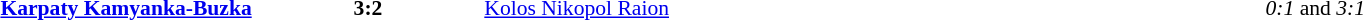<table width=100% cellspacing=1>
<tr>
<th width=20%></th>
<th width=12%></th>
<th width=20%></th>
<th></th>
</tr>
<tr style=font-size:90%>
<td align=right><strong><a href='#'>Karpaty Kamyanka-Buzka</a></strong></td>
<td align=center><strong>3:2</strong></td>
<td><a href='#'>Kolos Nikopol Raion</a></td>
<td align=center><em>0:1</em> and <em>3:1</em></td>
</tr>
</table>
